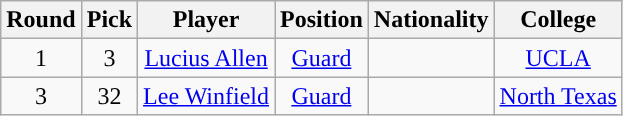<table class="wikitable sortable sortable">
<tr>
<th>Round</th>
<th>Pick</th>
<th>Player</th>
<th>Position</th>
<th>Nationality</th>
<th>College</th>
</tr>
<tr style="text-align: center">
<td>1</td>
<td>3</td>
<td><a href='#'>Lucius Allen</a></td>
<td><a href='#'>Guard</a></td>
<td></td>
<td><a href='#'>UCLA</a></td>
</tr>
<tr style="text-align: center">
<td>3</td>
<td>32</td>
<td><a href='#'>Lee Winfield</a></td>
<td><a href='#'>Guard</a></td>
<td></td>
<td><a href='#'>North Texas</a></td>
</tr>
</table>
